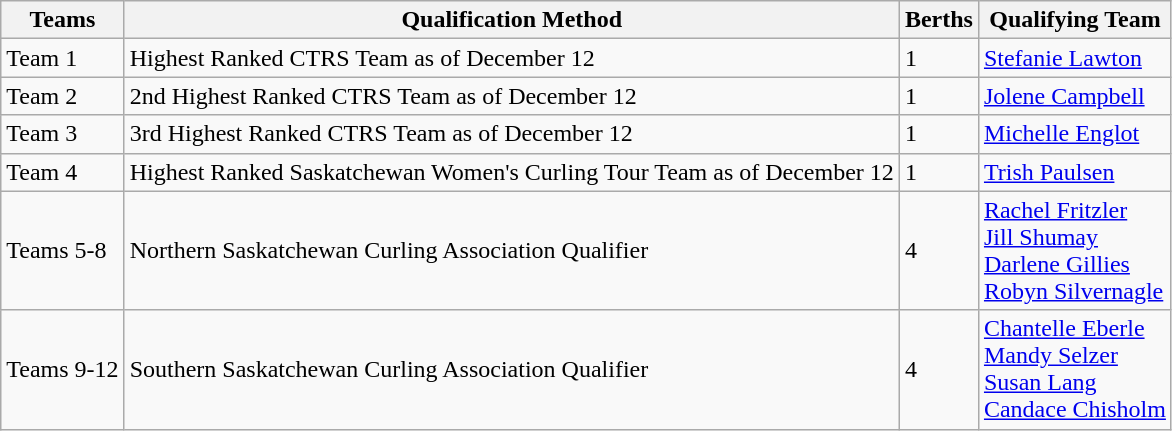<table class="wikitable">
<tr>
<th>Teams</th>
<th>Qualification Method</th>
<th>Berths</th>
<th>Qualifying Team</th>
</tr>
<tr>
<td>Team 1</td>
<td>Highest Ranked CTRS Team as of December 12</td>
<td>1</td>
<td><a href='#'>Stefanie Lawton</a></td>
</tr>
<tr>
<td>Team 2</td>
<td>2nd Highest Ranked CTRS Team as of December 12</td>
<td>1</td>
<td><a href='#'>Jolene Campbell</a></td>
</tr>
<tr>
<td>Team 3</td>
<td>3rd Highest Ranked CTRS Team as of December 12</td>
<td>1</td>
<td><a href='#'>Michelle Englot</a></td>
</tr>
<tr>
<td>Team 4</td>
<td>Highest Ranked Saskatchewan Women's Curling Tour Team as of December 12</td>
<td>1</td>
<td><a href='#'>Trish Paulsen</a></td>
</tr>
<tr>
<td>Teams 5-8</td>
<td>Northern Saskatchewan Curling Association Qualifier</td>
<td>4</td>
<td><a href='#'>Rachel Fritzler</a> <br><a href='#'>Jill Shumay</a> <br> <a href='#'>Darlene Gillies</a> <br> <a href='#'>Robyn Silvernagle</a></td>
</tr>
<tr>
<td>Teams 9-12</td>
<td>Southern Saskatchewan Curling Association Qualifier</td>
<td>4</td>
<td><a href='#'>Chantelle Eberle</a> <br><a href='#'>Mandy Selzer</a> <br> <a href='#'>Susan Lang</a> <br> <a href='#'>Candace Chisholm</a></td>
</tr>
</table>
